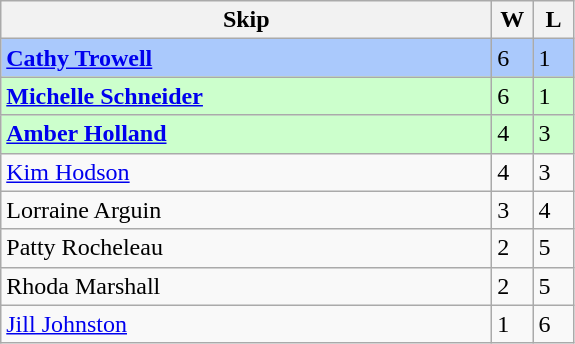<table class="wikitable">
<tr>
<th bgcolor="#efefef" width="320">Skip</th>
<th bgcolor="#efefef" width="20">W</th>
<th bgcolor="#efefef" width="20">L</th>
</tr>
<tr bgcolor="#aac9fc">
<td><strong><a href='#'>Cathy Trowell</a></strong></td>
<td>6</td>
<td>1</td>
</tr>
<tr bgcolor="#ccffcc">
<td><strong><a href='#'>Michelle Schneider</a></strong></td>
<td>6</td>
<td>1</td>
</tr>
<tr bgcolor="#ccffcc">
<td><strong><a href='#'>Amber Holland</a></strong></td>
<td>4</td>
<td>3</td>
</tr>
<tr>
<td><a href='#'>Kim Hodson</a></td>
<td>4</td>
<td>3</td>
</tr>
<tr>
<td>Lorraine Arguin</td>
<td>3</td>
<td>4</td>
</tr>
<tr>
<td>Patty Rocheleau</td>
<td>2</td>
<td>5</td>
</tr>
<tr>
<td>Rhoda Marshall</td>
<td>2</td>
<td>5</td>
</tr>
<tr>
<td><a href='#'>Jill Johnston</a></td>
<td>1</td>
<td>6</td>
</tr>
</table>
